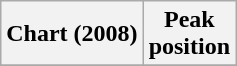<table class="wikitable plainrowheaders" style="text-align:center">
<tr>
<th scope="col">Chart (2008)</th>
<th scope="col">Peak<br>position</th>
</tr>
<tr>
</tr>
</table>
